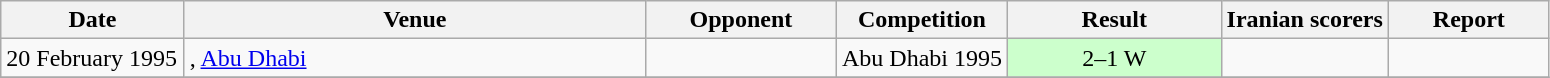<table class="wikitable">
<tr>
<th width=115>Date</th>
<th width=300>Venue</th>
<th width=120>Opponent</th>
<th>Competition</th>
<th width=135>Result</th>
<th>Iranian scorers</th>
<th width=100>Report</th>
</tr>
<tr>
<td>20 February 1995</td>
<td>, <a href='#'>Abu Dhabi</a></td>
<td></td>
<td>Abu Dhabi 1995</td>
<td bgcolor=#ccffcc align=center>2–1 W</td>
<td></td>
<td align=center></td>
</tr>
<tr>
</tr>
</table>
